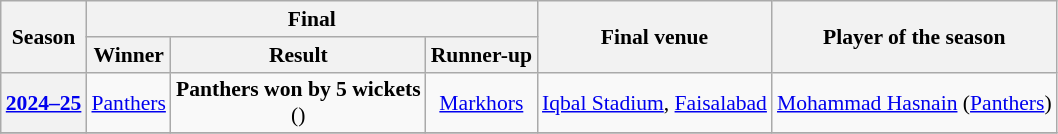<table class="wikitable sortable" style="font-size:90%; text-align: center;">
<tr>
<th rowspan="2">Season</th>
<th colspan="3">Final</th>
<th rowspan="2">Final venue</th>
<th rowspan="2">Player of the season</th>
</tr>
<tr>
<th>Winner</th>
<th>Result</th>
<th>Runner-up</th>
</tr>
<tr>
<th><a href='#'>2024–25</a></th>
<td><a href='#'>Panthers</a><br></td>
<td><strong>Panthers won by 5 wickets</strong><br>()</td>
<td><a href='#'>Markhors</a><br></td>
<td><a href='#'>Iqbal Stadium</a>, <a href='#'>Faisalabad</a></td>
<td><a href='#'>Mohammad Hasnain</a> (<a href='#'>Panthers</a>)</td>
</tr>
<tr>
</tr>
</table>
